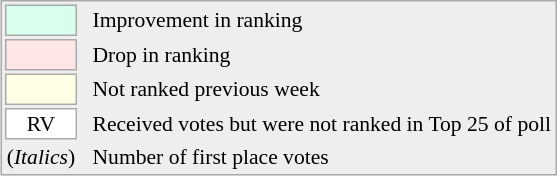<table align=right style="font-size:90%; border:1px solid #aaaaaa; white-space:nowrap; background:#eeeeee;">
<tr>
<td style="background:#d8ffeb; width:20px; border:1px solid #aaaaaa;"> </td>
<td rowspan=5> </td>
<td>Improvement in ranking</td>
</tr>
<tr>
<td style="background:#ffe6e6; width:20px; border:1px solid #aaaaaa;"> </td>
<td>Drop in ranking</td>
</tr>
<tr>
<td style="background:#ffffe6; width:20px; border:1px solid #aaaaaa;"> </td>
<td>Not ranked previous week</td>
</tr>
<tr>
<td align=center style="width:20px; border:1px solid #aaaaaa; background:white;">RV</td>
<td>Received votes but were not ranked in Top 25 of poll</td>
</tr>
<tr>
<td>(<em>Italics</em>)</td>
<td>Number of first place votes</td>
</tr>
</table>
